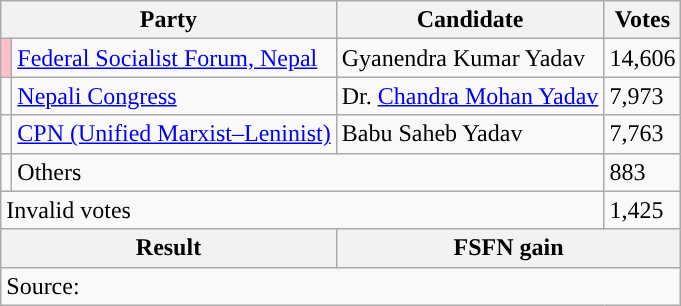<table class="wikitable">
<tr>
<th colspan="2">Party</th>
<th>Candidate</th>
<th>Votes</th>
</tr>
<tr>
<td style="background-color:#ffc0cb"></td>
<td><a href='#'>Federal Socialist Forum, Nepal</a></td>
<td>Gyanendra Kumar Yadav</td>
<td>14,606</td>
</tr>
<tr>
<td style="background-color:"></td>
<td><a href='#'>Nepali Congress</a></td>
<td>Dr. <a href='#'>Chandra Mohan Yadav</a></td>
<td>7,973</td>
</tr>
<tr>
<td style="background-color:"></td>
<td><a href='#'>CPN (Unified Marxist–Leninist)</a></td>
<td>Babu Saheb Yadav</td>
<td>7,763</td>
</tr>
<tr>
<td></td>
<td colspan="2">Others</td>
<td>883</td>
</tr>
<tr>
<td colspan="3">Invalid votes</td>
<td>1,425</td>
</tr>
<tr>
<th colspan="2">Result</th>
<th colspan="2">FSFN gain</th>
</tr>
<tr>
<td colspan="4">Source: </td>
</tr>
</table>
